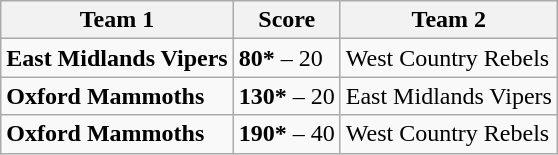<table class="wikitable">
<tr>
<th>Team 1</th>
<th>Score</th>
<th>Team 2</th>
</tr>
<tr>
<td><strong>East Midlands Vipers</strong></td>
<td><strong>80*</strong> – 20</td>
<td>West Country Rebels</td>
</tr>
<tr>
<td><strong>Oxford Mammoths</strong></td>
<td><strong>130*</strong> – 20</td>
<td>East Midlands Vipers</td>
</tr>
<tr>
<td><strong>Oxford Mammoths</strong></td>
<td><strong>190*</strong> – 40</td>
<td>West Country Rebels</td>
</tr>
</table>
